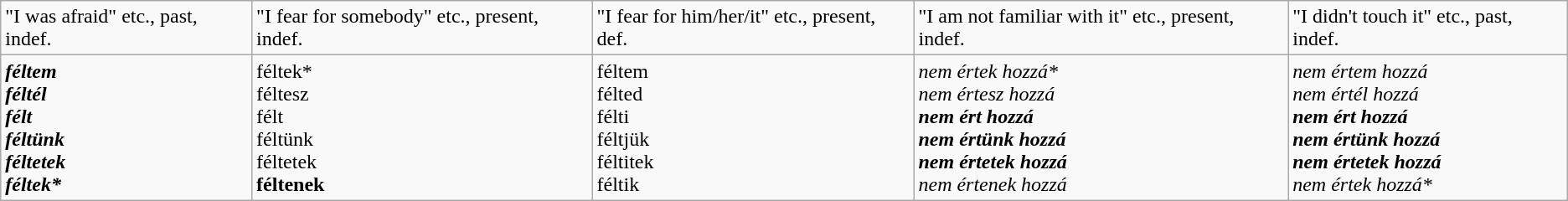<table class="wikitable" align=center>
<tr>
<td>"I was afraid" etc., past, indef.</td>
<td>"I fear for somebody" etc., present, indef.</td>
<td>"I fear for him/her/it" etc., present, def.</td>
<td>"I am not familiar with it" etc., present, indef.</td>
<td>"I didn't touch it" etc., past, indef.</td>
</tr>
<tr>
<td><strong><em>féltem<strong><br>féltél<br></strong>félt<strong><br></strong>féltünk<strong><br></strong>féltetek<strong><br>féltek*<em></td>
<td></em>féltek*<br>féltesz<br></strong>félt<strong><br></strong>féltünk<strong><br></strong>féltetek<strong><br>féltenek<em></td>
<td></em></strong>féltem</strong><br>félted<br>félti<br>féltjük<br>féltitek<br>féltik</em></td>
<td><em>nem értek hozzá*<br>nem értesz hozzá<br><strong>nem ért hozzá</strong><br><strong>nem értünk hozzá</strong><br><strong>nem értetek hozzá</strong><br>nem értenek hozzá</em></td>
<td><em>nem értem hozzá<br>nem értél hozzá<br><strong>nem ért hozzá</strong><br><strong>nem értünk hozzá</strong><br><strong>nem értetek hozzá</strong><br>nem értek hozzá*</em></td>
</tr>
</table>
